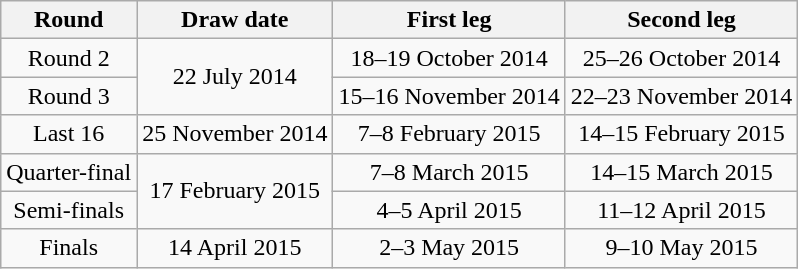<table class="wikitable" style="text-align:center">
<tr>
<th>Round</th>
<th>Draw date</th>
<th>First leg</th>
<th>Second leg</th>
</tr>
<tr>
<td>Round 2</td>
<td rowspan=2>22 July 2014</td>
<td>18–19 October 2014</td>
<td>25–26 October 2014</td>
</tr>
<tr>
<td>Round 3</td>
<td>15–16 November 2014</td>
<td>22–23 November 2014</td>
</tr>
<tr>
<td>Last 16</td>
<td>25 November 2014</td>
<td>7–8 February 2015</td>
<td>14–15 February 2015</td>
</tr>
<tr>
<td>Quarter-final</td>
<td rowspan=2>17 February 2015</td>
<td>7–8 March 2015</td>
<td>14–15 March 2015</td>
</tr>
<tr>
<td>Semi-finals</td>
<td>4–5 April 2015</td>
<td>11–12 April 2015</td>
</tr>
<tr>
<td>Finals</td>
<td>14 April 2015</td>
<td>2–3 May 2015</td>
<td>9–10 May 2015</td>
</tr>
</table>
